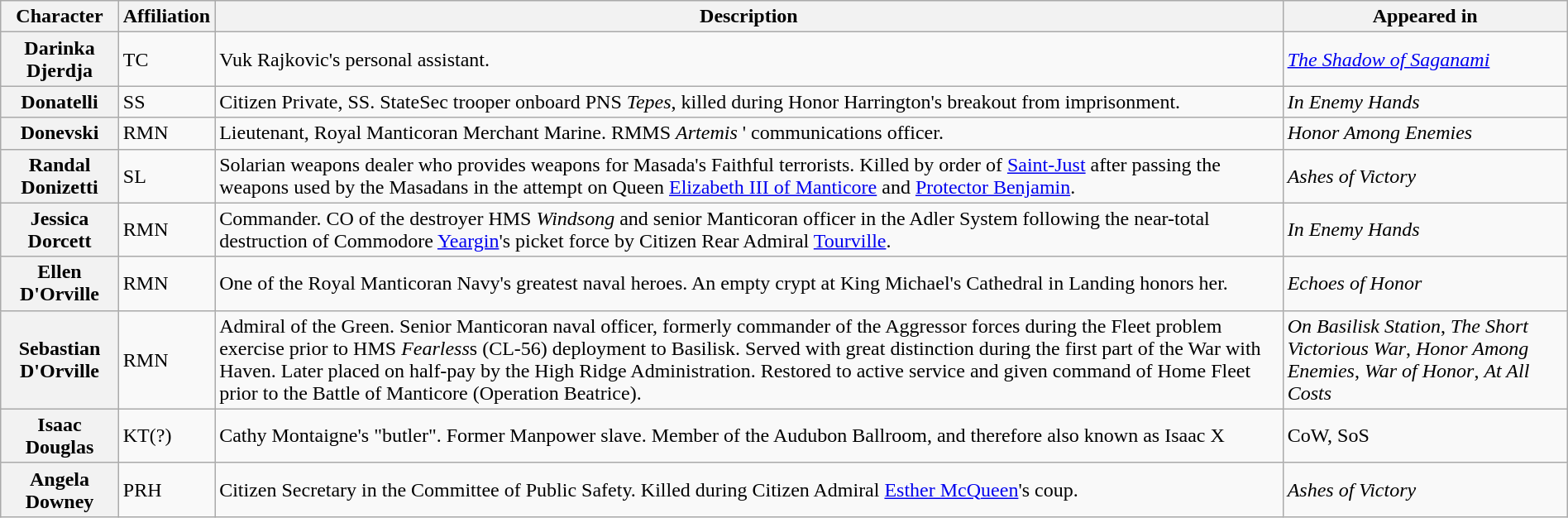<table class="wikitable" style="width: 100%">
<tr>
<th>Character</th>
<th>Affiliation</th>
<th>Description</th>
<th>Appeared in</th>
</tr>
<tr>
<th>Darinka Djerdja</th>
<td>TC</td>
<td>Vuk Rajkovic's personal assistant.</td>
<td><em><a href='#'>The Shadow of Saganami</a></em></td>
</tr>
<tr>
<th>Donatelli</th>
<td>SS</td>
<td>Citizen Private, SS. StateSec trooper onboard PNS <em>Tepes</em>, killed during Honor Harrington's breakout from imprisonment.</td>
<td><em>In Enemy Hands</em></td>
</tr>
<tr>
<th>Donevski</th>
<td>RMN</td>
<td>Lieutenant, Royal Manticoran Merchant Marine. RMMS <em>Artemis</em> ' communications officer.</td>
<td><em>Honor Among Enemies</em></td>
</tr>
<tr>
<th>Randal Donizetti</th>
<td>SL</td>
<td>Solarian weapons dealer who provides weapons for Masada's Faithful terrorists. Killed by order of <a href='#'>Saint-Just</a> after passing the weapons used by the Masadans in the attempt on Queen <a href='#'>Elizabeth III of Manticore</a> and <a href='#'>Protector Benjamin</a>.</td>
<td><em>Ashes of Victory</em></td>
</tr>
<tr>
<th>Jessica Dorcett</th>
<td>RMN</td>
<td>Commander. CO of the destroyer HMS <em>Windsong</em> and senior Manticoran officer in the Adler System following the near-total destruction of Commodore <a href='#'>Yeargin</a>'s picket force by Citizen Rear Admiral <a href='#'>Tourville</a>.</td>
<td><em>In Enemy Hands</em></td>
</tr>
<tr>
<th>Ellen D'Orville</th>
<td>RMN</td>
<td>One of the Royal Manticoran Navy's greatest naval heroes. An empty crypt at King Michael's Cathedral in Landing honors her.</td>
<td><em>Echoes of Honor</em></td>
</tr>
<tr>
<th>Sebastian D'Orville</th>
<td>RMN</td>
<td>Admiral of the Green. Senior Manticoran naval officer, formerly commander of the Aggressor forces during the Fleet problem exercise prior to HMS <em>Fearless</em>s (CL-56) deployment to Basilisk. Served with great distinction during the first part of the War with Haven. Later placed on half-pay by the High Ridge Administration. Restored to active service and given command of Home Fleet prior to the Battle of Manticore (Operation Beatrice).</td>
<td><em>On Basilisk Station</em>, <em>The Short Victorious War</em>, <em>Honor Among Enemies</em>, <em>War of Honor</em>, <em>At All Costs</em></td>
</tr>
<tr>
<th>Isaac Douglas</th>
<td>KT(?)</td>
<td>Cathy Montaigne's "butler". Former Manpower slave. Member of the Audubon Ballroom, and therefore also known as Isaac X</td>
<td>CoW, SoS</td>
</tr>
<tr>
<th>Angela Downey</th>
<td>PRH</td>
<td>Citizen Secretary in the Committee of Public Safety. Killed during Citizen Admiral <a href='#'>Esther McQueen</a>'s coup.</td>
<td><em>Ashes of Victory</em></td>
</tr>
</table>
